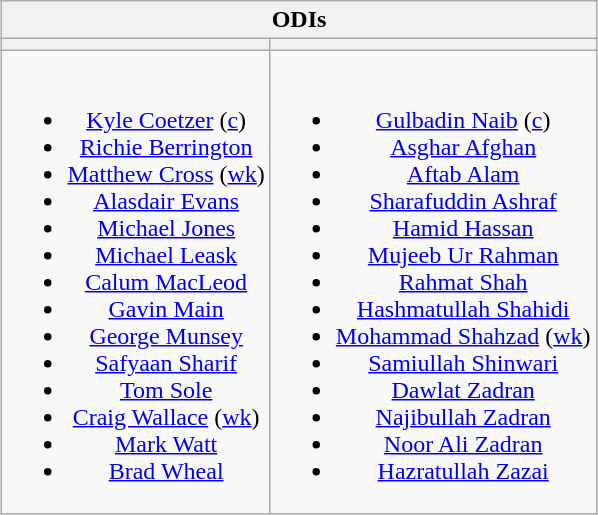<table class="wikitable" style="text-align:center; margin:auto">
<tr>
<th colspan=2>ODIs</th>
</tr>
<tr>
<th></th>
<th></th>
</tr>
<tr style="vertical-align:top">
<td><br><ul><li><a href='#'>Kyle Coetzer</a> (<a href='#'>c</a>)</li><li><a href='#'>Richie Berrington</a></li><li><a href='#'>Matthew Cross</a> (<a href='#'>wk</a>)</li><li><a href='#'>Alasdair Evans</a></li><li><a href='#'>Michael Jones</a></li><li><a href='#'>Michael Leask</a></li><li><a href='#'>Calum MacLeod</a></li><li><a href='#'>Gavin Main</a></li><li><a href='#'>George Munsey</a></li><li><a href='#'>Safyaan Sharif</a></li><li><a href='#'>Tom Sole</a></li><li><a href='#'>Craig Wallace</a> (<a href='#'>wk</a>)</li><li><a href='#'>Mark Watt</a></li><li><a href='#'>Brad Wheal</a></li></ul></td>
<td><br><ul><li><a href='#'>Gulbadin Naib</a> (<a href='#'>c</a>)</li><li><a href='#'>Asghar Afghan</a></li><li><a href='#'>Aftab Alam</a></li><li><a href='#'>Sharafuddin Ashraf</a></li><li><a href='#'>Hamid Hassan</a></li><li><a href='#'>Mujeeb Ur Rahman</a></li><li><a href='#'>Rahmat Shah</a></li><li><a href='#'>Hashmatullah Shahidi</a></li><li><a href='#'>Mohammad Shahzad</a> (<a href='#'>wk</a>)</li><li><a href='#'>Samiullah Shinwari</a></li><li><a href='#'>Dawlat Zadran</a></li><li><a href='#'>Najibullah Zadran</a></li><li><a href='#'>Noor Ali Zadran</a></li><li><a href='#'>Hazratullah Zazai</a></li></ul></td>
</tr>
</table>
